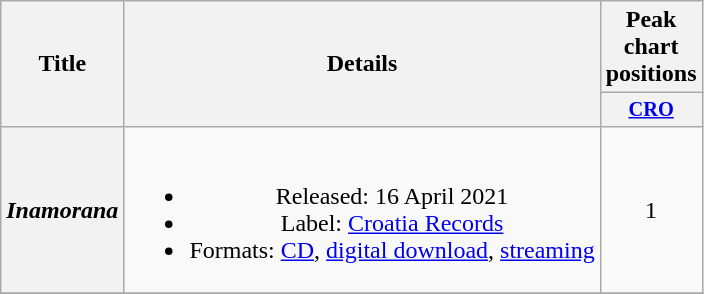<table class="wikitable plainrowheaders" style="text-align:center;">
<tr>
<th scope="col" rowspan="2">Title</th>
<th scope="col" rowspan="2">Details</th>
<th scope="col" colspan="1">Peak chart positions</th>
</tr>
<tr>
<th scope="col" style="width:3em;font-size:85%;"><a href='#'>CRO</a><br></th>
</tr>
<tr>
<th scope="row"><em>Inamorana</em></th>
<td><br><ul><li>Released: 16 April 2021</li><li>Label: <a href='#'>Croatia Records</a></li><li>Formats: <a href='#'>CD</a>, <a href='#'>digital download</a>, <a href='#'>streaming</a></li></ul></td>
<td>1</td>
</tr>
<tr>
</tr>
</table>
